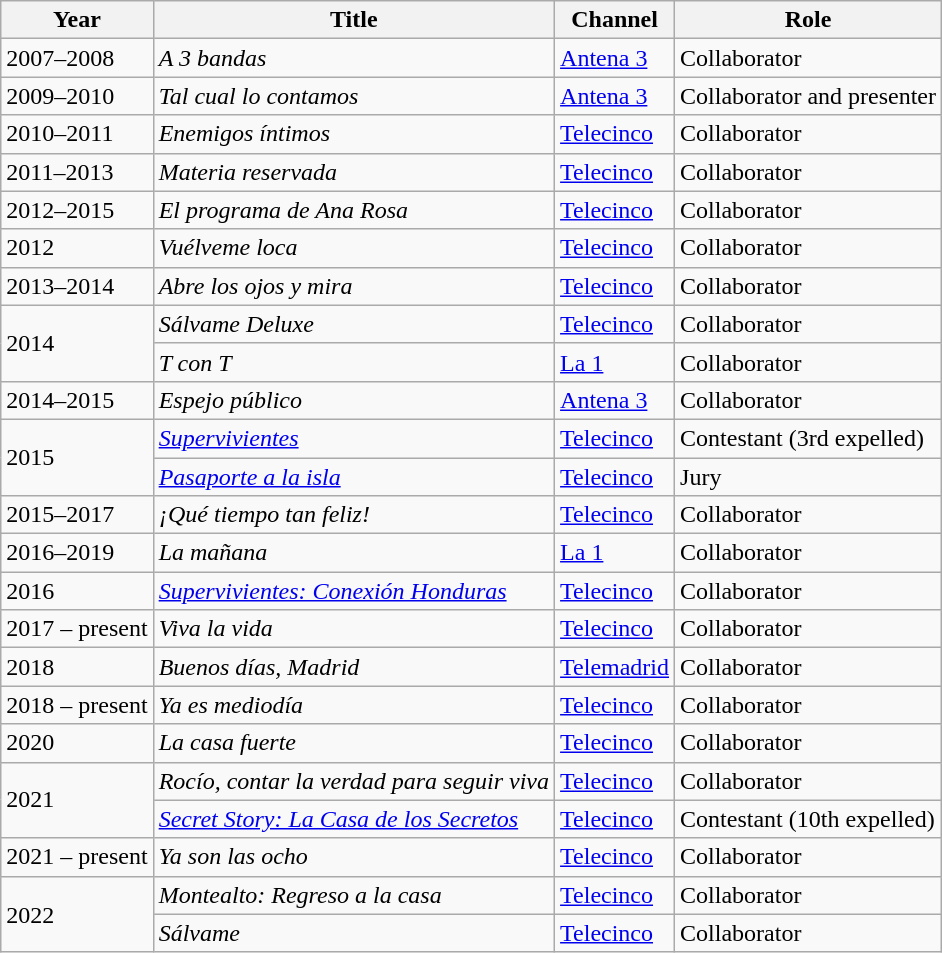<table class="wikitable">
<tr>
<th>Year</th>
<th>Title</th>
<th>Channel</th>
<th>Role</th>
</tr>
<tr>
<td>2007–2008</td>
<td><em>A 3 bandas</em></td>
<td><a href='#'>Antena 3</a></td>
<td>Collaborator</td>
</tr>
<tr>
<td>2009–2010</td>
<td><em>Tal cual lo contamos</em></td>
<td><a href='#'>Antena 3</a></td>
<td>Collaborator and presenter</td>
</tr>
<tr>
<td>2010–2011</td>
<td><em>Enemigos íntimos</em></td>
<td><a href='#'>Telecinco</a></td>
<td>Collaborator</td>
</tr>
<tr>
<td>2011–2013</td>
<td><em>Materia reservada</em></td>
<td><a href='#'>Telecinco</a></td>
<td>Collaborator</td>
</tr>
<tr>
<td>2012–2015</td>
<td><em>El programa de Ana Rosa</em></td>
<td><a href='#'>Telecinco</a></td>
<td>Collaborator</td>
</tr>
<tr>
<td>2012</td>
<td><em>Vuélveme loca</em></td>
<td><a href='#'>Telecinco</a></td>
<td>Collaborator</td>
</tr>
<tr>
<td>2013–2014</td>
<td><em>Abre los ojos y mira</em></td>
<td><a href='#'>Telecinco</a></td>
<td>Collaborator</td>
</tr>
<tr>
<td rowspan="2">2014</td>
<td><em>Sálvame Deluxe</em></td>
<td><a href='#'>Telecinco</a></td>
<td>Collaborator</td>
</tr>
<tr>
<td><em>T con T</em></td>
<td><a href='#'>La 1</a></td>
<td>Collaborator</td>
</tr>
<tr>
<td>2014–2015</td>
<td><em>Espejo público</em></td>
<td><a href='#'>Antena 3</a></td>
<td>Collaborator</td>
</tr>
<tr>
<td rowspan="2">2015</td>
<td><em><a href='#'>Supervivientes</a></em></td>
<td><a href='#'>Telecinco</a></td>
<td>Contestant (3rd expelled)</td>
</tr>
<tr>
<td><em><a href='#'>Pasaporte a la isla</a></em></td>
<td><a href='#'>Telecinco</a></td>
<td>Jury</td>
</tr>
<tr>
<td>2015–2017</td>
<td><em>¡Qué tiempo tan feliz!</em></td>
<td><a href='#'>Telecinco</a></td>
<td>Collaborator</td>
</tr>
<tr>
<td>2016–2019</td>
<td><em>La mañana</em></td>
<td><a href='#'>La 1</a></td>
<td>Collaborator</td>
</tr>
<tr>
<td>2016</td>
<td><em><a href='#'>Supervivientes: Conexión Honduras</a></em></td>
<td><a href='#'>Telecinco</a></td>
<td>Collaborator</td>
</tr>
<tr>
<td>2017 – present</td>
<td><em>Viva la vida</em></td>
<td><a href='#'>Telecinco</a></td>
<td>Collaborator</td>
</tr>
<tr>
<td>2018</td>
<td><em>Buenos días, Madrid</em></td>
<td><a href='#'>Telemadrid</a></td>
<td>Collaborator</td>
</tr>
<tr>
<td>2018 – present</td>
<td><em>Ya es mediodía</em></td>
<td><a href='#'>Telecinco</a></td>
<td>Collaborator</td>
</tr>
<tr>
<td>2020</td>
<td><em>La casa fuerte</em></td>
<td><a href='#'>Telecinco</a></td>
<td>Collaborator</td>
</tr>
<tr>
<td rowspan="2">2021</td>
<td><em>Rocío, contar la verdad para seguir viva</em></td>
<td><a href='#'>Telecinco</a></td>
<td>Collaborator</td>
</tr>
<tr>
<td><em><a href='#'>Secret Story: La Casa de los Secretos</a></em></td>
<td><a href='#'>Telecinco</a></td>
<td>Contestant (10th expelled)</td>
</tr>
<tr>
<td>2021 – present</td>
<td><em>Ya son las ocho</em></td>
<td><a href='#'>Telecinco</a></td>
<td>Collaborator</td>
</tr>
<tr>
<td rowspan="2">2022</td>
<td><em>Montealto: Regreso a la casa</em></td>
<td><a href='#'>Telecinco</a></td>
<td>Collaborator</td>
</tr>
<tr>
<td><em>Sálvame</em></td>
<td><a href='#'>Telecinco</a></td>
<td>Collaborator</td>
</tr>
</table>
